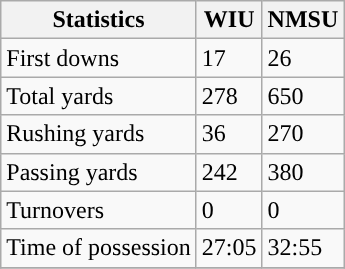<table class="wikitable" style="float: left;">
<tr>
<th>Statistics</th>
<th>WIU</th>
<th>NMSU</th>
</tr>
<tr>
<td>First downs</td>
<td>17</td>
<td>26</td>
</tr>
<tr>
<td>Total yards</td>
<td>278</td>
<td>650</td>
</tr>
<tr>
<td>Rushing yards</td>
<td>36</td>
<td>270</td>
</tr>
<tr>
<td>Passing yards</td>
<td>242</td>
<td>380</td>
</tr>
<tr>
<td>Turnovers</td>
<td>0</td>
<td>0</td>
</tr>
<tr>
<td>Time of possession</td>
<td>27:05</td>
<td>32:55</td>
</tr>
<tr>
</tr>
</table>
